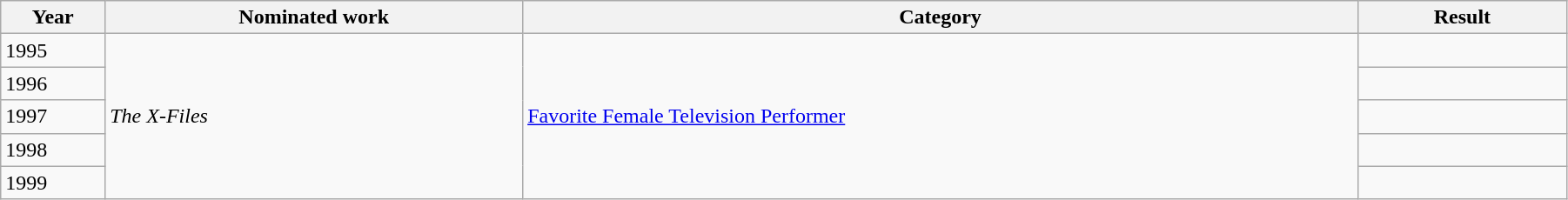<table style="width:95%;" class="wikitable sortable">
<tr>
<th style="width:5%;">Year</th>
<th style="width:20%;">Nominated work</th>
<th style="width:40%;">Category</th>
<th style="width:10%;">Result</th>
</tr>
<tr>
<td>1995</td>
<td rowspan="5"><em>The X-Files</em></td>
<td rowspan="5"><a href='#'>Favorite Female Television Performer</a></td>
<td></td>
</tr>
<tr>
<td>1996</td>
<td></td>
</tr>
<tr>
<td>1997</td>
<td></td>
</tr>
<tr>
<td>1998</td>
<td></td>
</tr>
<tr>
<td>1999</td>
<td></td>
</tr>
</table>
